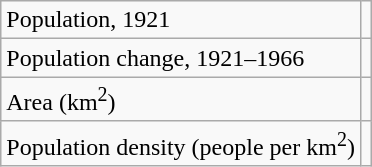<table class="wikitable">
<tr>
<td>Population, 1921</td>
<td></td>
</tr>
<tr>
<td>Population change, 1921–1966</td>
<td></td>
</tr>
<tr>
<td>Area (km<sup>2</sup>)</td>
<td></td>
</tr>
<tr>
<td>Population density (people per km<sup>2</sup>)</td>
<td></td>
</tr>
</table>
